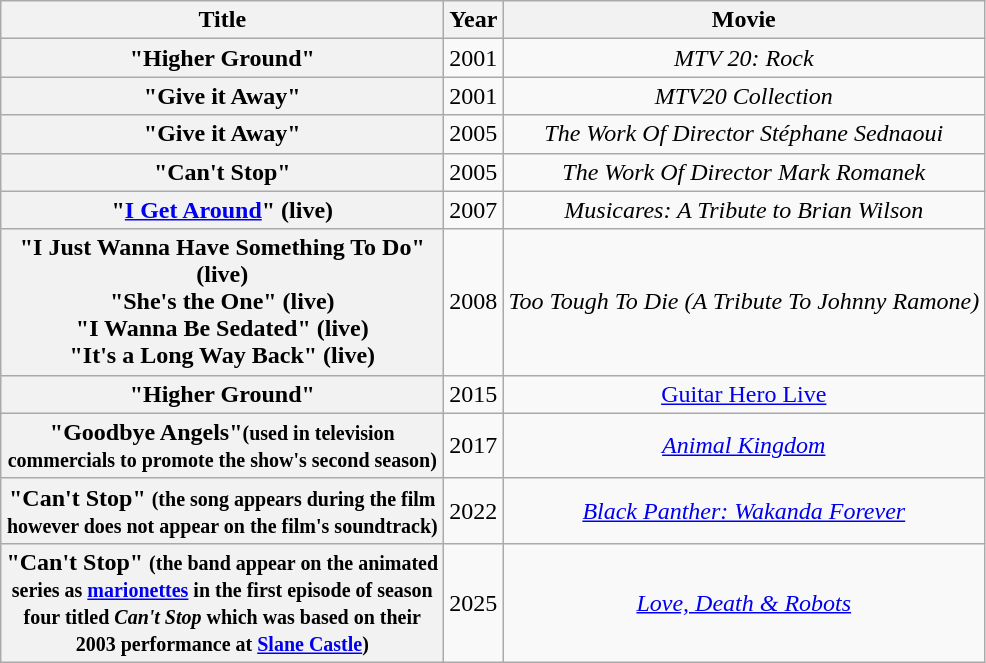<table class="wikitable plainrowheaders" style="text-align:center;">
<tr>
<th scope="col" style="width:18em;">Title</th>
<th scope="col">Year</th>
<th scope="col">Movie</th>
</tr>
<tr>
<th scope="row">"Higher Ground"</th>
<td>2001</td>
<td><em>MTV 20: Rock</em></td>
</tr>
<tr>
<th scope="row">"Give it Away"</th>
<td>2001</td>
<td><em>MTV20 Collection</em></td>
</tr>
<tr>
<th scope="row">"Give it Away"</th>
<td>2005</td>
<td><em>The Work Of Director Stéphane Sednaoui</em></td>
</tr>
<tr>
<th scope="row">"Can't Stop"</th>
<td>2005</td>
<td><em>The Work Of Director Mark Romanek</em></td>
</tr>
<tr>
<th scope="row">"<a href='#'>I Get Around</a>" (live)</th>
<td>2007</td>
<td><em>Musicares: A Tribute to Brian Wilson</em></td>
</tr>
<tr>
<th scope="row">"I Just Wanna Have Something To Do" (live)<br>"She's the One" (live)<br>"I Wanna Be Sedated" (live)<br>"It's a Long Way Back" (live)</th>
<td>2008</td>
<td><em>Too Tough To Die (A Tribute To Johnny Ramone)</em></td>
</tr>
<tr>
<th scope="row">"Higher Ground"</th>
<td>2015</td>
<td><a href='#'>Guitar Hero Live</a></td>
</tr>
<tr>
<th scope="row">"Goodbye Angels"<small>(used in television commercials to promote the show's second season)</small></th>
<td>2017</td>
<td><em><a href='#'>Animal Kingdom</a></em></td>
</tr>
<tr>
<th scope="row">"Can't Stop" <small>(the song appears during the film however does not appear on the film's soundtrack)</small></th>
<td>2022</td>
<td><em><a href='#'>Black Panther: Wakanda Forever</a></em> </td>
</tr>
<tr>
<th scope="row">"Can't Stop" <small>(the band appear on the animated series as <a href='#'>marionettes</a> in the first episode of season four titled <em>Can't Stop</em> which was based on their 2003 performance at <a href='#'>Slane Castle</a>)</small></th>
<td>2025</td>
<td><em><a href='#'>Love, Death & Robots</a></em></td>
</tr>
</table>
